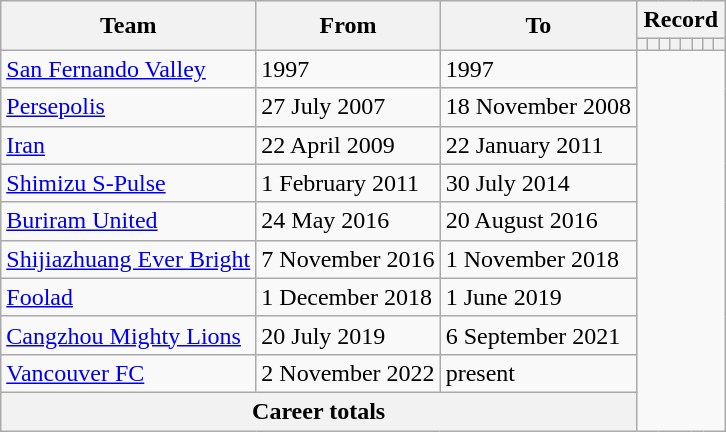<table class="wikitable" style="text-align: left">
<tr>
<th rowspan=2>Team</th>
<th rowspan=2>From</th>
<th rowspan=2>To</th>
<th colspan=8>Record</th>
</tr>
<tr>
<th></th>
<th></th>
<th></th>
<th></th>
<th></th>
<th></th>
<th></th>
<th></th>
</tr>
<tr>
<td> <a href='#'>San Fernando Valley</a></td>
<td>1997</td>
<td>1997<br></td>
</tr>
<tr>
<td> <a href='#'>Persepolis</a></td>
<td>27 July 2007</td>
<td>18 November 2008<br></td>
</tr>
<tr>
<td> <a href='#'>Iran</a></td>
<td>22 April 2009</td>
<td>22 January 2011<br></td>
</tr>
<tr>
<td> <a href='#'>Shimizu S-Pulse</a></td>
<td>1 February 2011</td>
<td>30 July 2014<br></td>
</tr>
<tr>
<td> <a href='#'>Buriram United</a></td>
<td>24 May 2016</td>
<td>20 August 2016<br></td>
</tr>
<tr>
<td> <a href='#'>Shijiazhuang Ever Bright</a></td>
<td>7 November 2016</td>
<td>1 November 2018<br></td>
</tr>
<tr>
<td> <a href='#'>Foolad</a></td>
<td>1 December 2018</td>
<td>1 June 2019<br></td>
</tr>
<tr>
<td> <a href='#'>Cangzhou Mighty Lions</a></td>
<td>20 July 2019</td>
<td>6 September 2021<br></td>
</tr>
<tr>
<td> <a href='#'>Vancouver FC</a></td>
<td>2 November 2022</td>
<td>present<br></td>
</tr>
<tr>
<th colspan="3">Career totals<br></th>
</tr>
</table>
